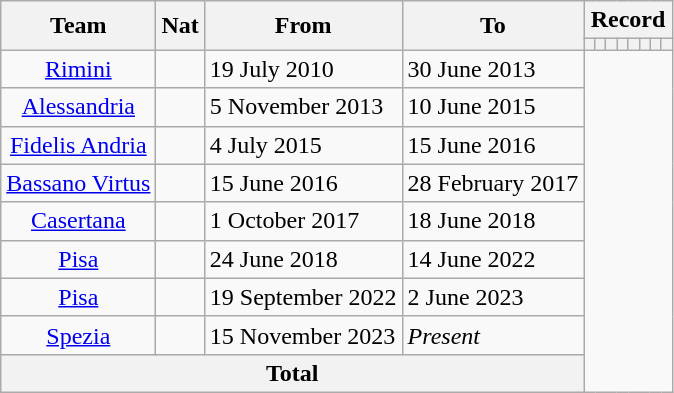<table class="wikitable" style="text-align: center">
<tr>
<th rowspan="2">Team</th>
<th rowspan="2">Nat</th>
<th rowspan="2">From</th>
<th rowspan="2">To</th>
<th colspan="8">Record</th>
</tr>
<tr>
<th></th>
<th></th>
<th></th>
<th></th>
<th></th>
<th></th>
<th></th>
<th></th>
</tr>
<tr>
<td><a href='#'>Rimini</a></td>
<td></td>
<td align=left>19 July 2010</td>
<td align=left>30 June 2013<br></td>
</tr>
<tr>
<td><a href='#'>Alessandria</a></td>
<td></td>
<td align=left>5 November 2013</td>
<td align=left>10 June 2015<br></td>
</tr>
<tr>
<td><a href='#'>Fidelis Andria</a></td>
<td></td>
<td align=left>4 July 2015</td>
<td align=left>15 June 2016<br></td>
</tr>
<tr>
<td><a href='#'>Bassano Virtus</a></td>
<td></td>
<td align=left>15 June 2016</td>
<td align=left>28 February 2017<br></td>
</tr>
<tr>
<td><a href='#'>Casertana</a></td>
<td></td>
<td align=left>1 October 2017</td>
<td align=left>18 June 2018<br></td>
</tr>
<tr>
<td><a href='#'>Pisa</a></td>
<td></td>
<td align=left>24 June 2018</td>
<td align=left>14 June 2022<br></td>
</tr>
<tr>
<td><a href='#'>Pisa</a></td>
<td></td>
<td align=left>19 September 2022</td>
<td align=left>2 June 2023<br></td>
</tr>
<tr>
<td><a href='#'>Spezia</a></td>
<td></td>
<td align=left>15 November 2023</td>
<td align=left><em>Present</em><br></td>
</tr>
<tr>
<th colspan="4">Total<br></th>
</tr>
</table>
